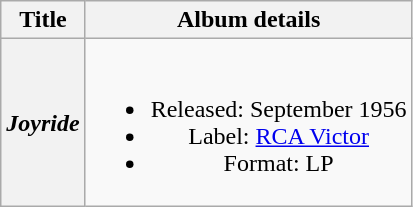<table class="wikitable plainrowheaders" style="text-align:center;">
<tr>
<th scope="col">Title</th>
<th scope="col">Album details</th>
</tr>
<tr>
<th scope="row"><em>Joyride</em></th>
<td><br><ul><li>Released: September 1956</li><li>Label: <a href='#'>RCA Victor</a></li><li>Format: LP</li></ul></td>
</tr>
</table>
